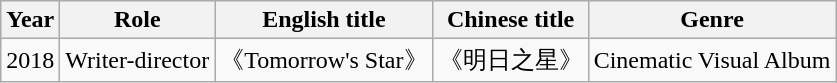<table class="wikitable">
<tr>
<th>Year</th>
<th>Role</th>
<th>English title</th>
<th>Chinese title</th>
<th>Genre</th>
</tr>
<tr>
<td>2018</td>
<td>Writer-director</td>
<td>《Tomorrow's Star》</td>
<td>《明日之星》</td>
<td>Cinematic Visual Album</td>
</tr>
</table>
